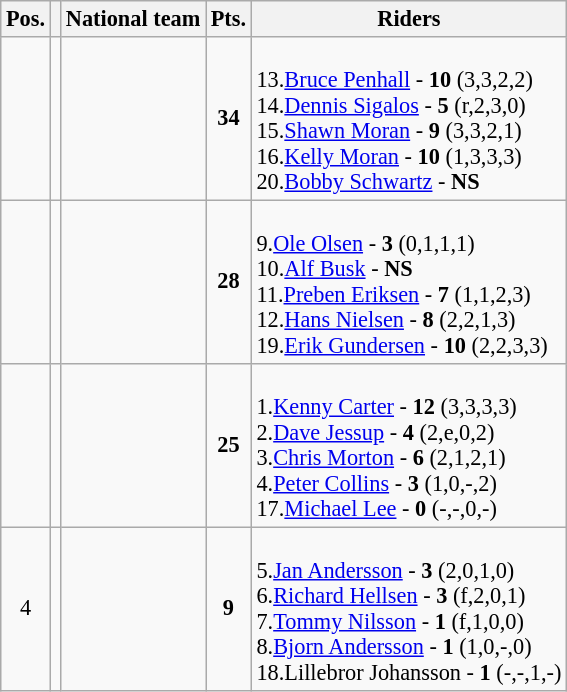<table class=wikitable style="font-size:93%;">
<tr>
<th>Pos.</th>
<th></th>
<th>National team</th>
<th>Pts.</th>
<th>Riders</th>
</tr>
<tr align=center >
<td></td>
<td></td>
<td align=left></td>
<td><strong>34</strong></td>
<td align=left><br>13.<a href='#'>Bruce Penhall</a> - <strong>10</strong> (3,3,2,2) <br>
14.<a href='#'>Dennis Sigalos</a> - <strong>5</strong> (r,2,3,0) <br>
15.<a href='#'>Shawn Moran</a> - <strong>9</strong> (3,3,2,1) <br>
16.<a href='#'>Kelly Moran</a> - <strong>10</strong> (1,3,3,3) <br>
20.<a href='#'>Bobby Schwartz</a> - <strong>NS</strong> <br></td>
</tr>
<tr align=center >
<td></td>
<td></td>
<td align=left></td>
<td><strong>28</strong></td>
<td align=left><br>9.<a href='#'>Ole Olsen</a> - <strong>3</strong> (0,1,1,1) <br>
10.<a href='#'>Alf Busk</a> - <strong>NS</strong> <br>
11.<a href='#'>Preben Eriksen</a> - <strong>7</strong> (1,1,2,3) <br>
12.<a href='#'>Hans Nielsen</a> - <strong>8</strong> (2,2,1,3) <br>
19.<a href='#'>Erik Gundersen</a> - <strong>10</strong> (2,2,3,3) <br></td>
</tr>
<tr align=center >
<td></td>
<td></td>
<td align=left></td>
<td><strong>25</strong></td>
<td align=left><br>1.<a href='#'>Kenny Carter</a> - <strong>12</strong> (3,3,3,3) <br>
2.<a href='#'>Dave Jessup</a> - <strong>4</strong> (2,e,0,2) <br>
3.<a href='#'>Chris Morton</a> - <strong>6</strong> (2,1,2,1) <br>
4.<a href='#'>Peter Collins</a> - <strong>3</strong> (1,0,-,2) <br>
17.<a href='#'>Michael Lee</a> - <strong>0</strong> (-,-,0,-) <br></td>
</tr>
<tr align=center>
<td>4</td>
<td></td>
<td align=left></td>
<td><strong>9</strong></td>
<td align=left><br>5.<a href='#'>Jan Andersson</a> - <strong>3</strong> (2,0,1,0) <br>
6.<a href='#'>Richard Hellsen</a> - <strong>3</strong> (f,2,0,1) <br>
7.<a href='#'>Tommy Nilsson</a> - <strong>1</strong> (f,1,0,0) <br>
8.<a href='#'>Bjorn Andersson</a> - <strong>1</strong> (1,0,-,0) <br>
18.Lillebror Johansson - <strong>1</strong> (-,-,1,-) <br></td>
</tr>
</table>
